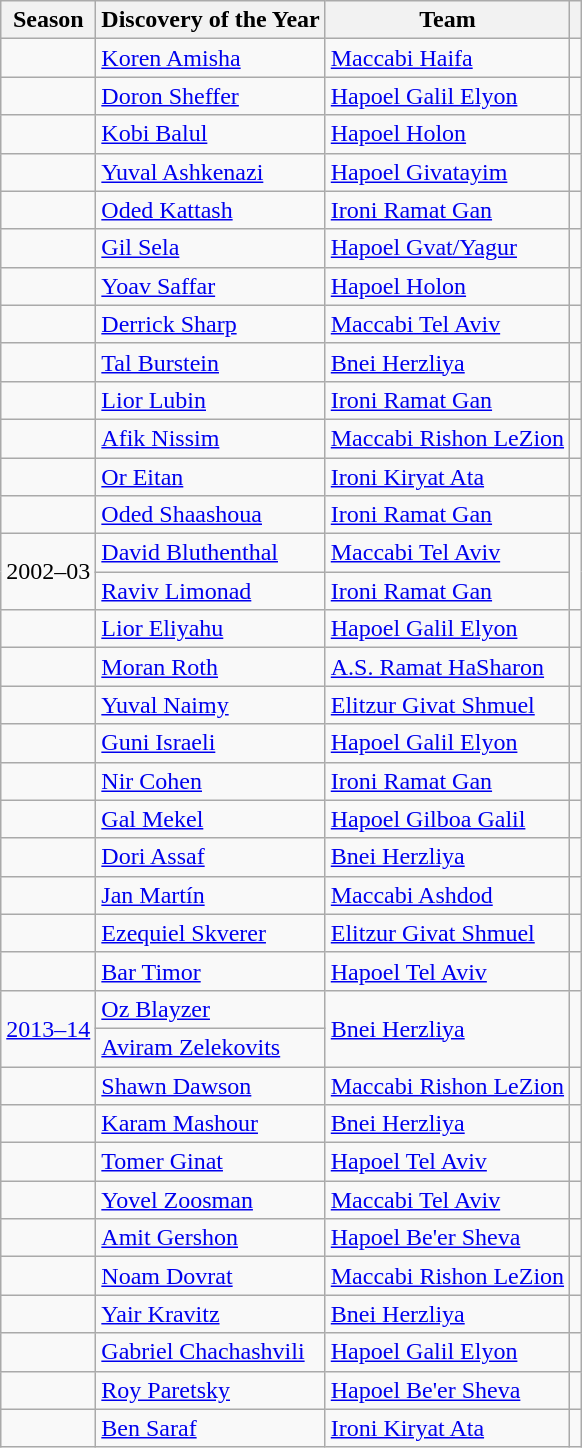<table class="wikitable sortable">
<tr>
<th>Season</th>
<th>Discovery of the Year</th>
<th>Team</th>
<th></th>
</tr>
<tr>
<td></td>
<td> <a href='#'>Koren Amisha</a></td>
<td><a href='#'>Maccabi Haifa</a></td>
<td></td>
</tr>
<tr>
<td></td>
<td> <a href='#'>Doron Sheffer</a></td>
<td><a href='#'>Hapoel Galil Elyon</a></td>
<td></td>
</tr>
<tr>
<td></td>
<td> <a href='#'>Kobi Balul</a></td>
<td><a href='#'>Hapoel Holon</a></td>
<td></td>
</tr>
<tr>
<td></td>
<td> <a href='#'>Yuval Ashkenazi</a></td>
<td><a href='#'>Hapoel Givatayim</a></td>
<td></td>
</tr>
<tr>
<td></td>
<td> <a href='#'>Oded Kattash</a></td>
<td><a href='#'>Ironi Ramat Gan</a></td>
<td></td>
</tr>
<tr>
<td></td>
<td> <a href='#'>Gil Sela</a></td>
<td><a href='#'>Hapoel Gvat/Yagur</a></td>
<td></td>
</tr>
<tr>
<td></td>
<td> <a href='#'>Yoav Saffar</a></td>
<td><a href='#'>Hapoel Holon</a></td>
<td></td>
</tr>
<tr>
<td></td>
<td> <a href='#'>Derrick Sharp</a></td>
<td><a href='#'>Maccabi Tel Aviv</a></td>
<td></td>
</tr>
<tr>
<td></td>
<td> <a href='#'>Tal Burstein</a></td>
<td><a href='#'>Bnei Herzliya</a></td>
<td></td>
</tr>
<tr>
<td></td>
<td> <a href='#'>Lior Lubin</a></td>
<td><a href='#'>Ironi Ramat Gan</a></td>
<td></td>
</tr>
<tr>
<td></td>
<td> <a href='#'>Afik Nissim</a></td>
<td><a href='#'>Maccabi Rishon LeZion</a></td>
<td></td>
</tr>
<tr>
<td></td>
<td> <a href='#'>Or Eitan</a></td>
<td><a href='#'>Ironi Kiryat Ata</a></td>
<td></td>
</tr>
<tr>
<td></td>
<td> <a href='#'>Oded Shaashoua</a></td>
<td><a href='#'>Ironi Ramat Gan</a></td>
<td></td>
</tr>
<tr>
<td rowspan=2 style="text-align:center;">2002–03</td>
<td> <a href='#'>David Bluthenthal</a></td>
<td><a href='#'>Maccabi Tel Aviv</a></td>
<td rowspan=2  style="text-align:center;"></td>
</tr>
<tr>
<td> <a href='#'>Raviv Limonad</a></td>
<td><a href='#'>Ironi Ramat Gan</a></td>
</tr>
<tr>
<td></td>
<td> <a href='#'>Lior Eliyahu</a></td>
<td><a href='#'>Hapoel Galil Elyon</a></td>
<td></td>
</tr>
<tr>
<td></td>
<td> <a href='#'>Moran Roth</a></td>
<td><a href='#'>A.S. Ramat HaSharon</a></td>
<td></td>
</tr>
<tr>
<td></td>
<td> <a href='#'>Yuval Naimy</a></td>
<td><a href='#'>Elitzur Givat Shmuel</a></td>
<td></td>
</tr>
<tr>
<td></td>
<td> <a href='#'>Guni Israeli</a></td>
<td><a href='#'>Hapoel Galil Elyon</a></td>
<td></td>
</tr>
<tr>
<td></td>
<td> <a href='#'>Nir Cohen</a></td>
<td><a href='#'>Ironi Ramat Gan</a></td>
<td></td>
</tr>
<tr>
<td></td>
<td> <a href='#'>Gal Mekel</a></td>
<td><a href='#'>Hapoel Gilboa Galil</a></td>
<td></td>
</tr>
<tr>
<td></td>
<td> <a href='#'>Dori Assaf</a></td>
<td><a href='#'>Bnei Herzliya</a></td>
<td></td>
</tr>
<tr>
<td></td>
<td> <a href='#'>Jan Martín</a></td>
<td><a href='#'>Maccabi Ashdod</a></td>
<td></td>
</tr>
<tr>
<td></td>
<td> <a href='#'>Ezequiel Skverer</a></td>
<td><a href='#'>Elitzur Givat Shmuel</a></td>
<td></td>
</tr>
<tr>
<td></td>
<td> <a href='#'>Bar Timor</a></td>
<td><a href='#'>Hapoel Tel Aviv</a></td>
<td></td>
</tr>
<tr>
<td rowspan=2 style="text-align:center;"><a href='#'>2013–14</a></td>
<td> <a href='#'>Oz Blayzer</a></td>
<td rowspan=2><a href='#'>Bnei Herzliya</a></td>
<td rowspan=2 style="text-align:center;"></td>
</tr>
<tr>
<td> <a href='#'>Aviram Zelekovits</a></td>
</tr>
<tr>
<td></td>
<td> <a href='#'>Shawn Dawson</a></td>
<td><a href='#'>Maccabi Rishon LeZion</a></td>
<td></td>
</tr>
<tr>
<td></td>
<td> <a href='#'>Karam Mashour</a></td>
<td><a href='#'>Bnei Herzliya</a></td>
<td></td>
</tr>
<tr>
<td></td>
<td> <a href='#'>Tomer Ginat</a></td>
<td><a href='#'>Hapoel Tel Aviv</a></td>
<td></td>
</tr>
<tr>
<td></td>
<td> <a href='#'>Yovel Zoosman</a></td>
<td><a href='#'>Maccabi Tel Aviv</a></td>
<td></td>
</tr>
<tr>
<td></td>
<td> <a href='#'>Amit Gershon</a></td>
<td><a href='#'>Hapoel Be'er Sheva</a></td>
<td></td>
</tr>
<tr>
<td></td>
<td> <a href='#'>Noam Dovrat</a></td>
<td><a href='#'>Maccabi Rishon LeZion</a></td>
<td></td>
</tr>
<tr>
<td></td>
<td> <a href='#'>Yair Kravitz</a></td>
<td><a href='#'>Bnei Herzliya</a></td>
<td></td>
</tr>
<tr>
<td></td>
<td> <a href='#'>Gabriel Chachashvili</a></td>
<td><a href='#'>Hapoel Galil Elyon</a></td>
<td></td>
</tr>
<tr>
<td></td>
<td> <a href='#'>Roy Paretsky</a></td>
<td><a href='#'>Hapoel Be'er Sheva</a></td>
<td></td>
</tr>
<tr>
<td></td>
<td> <a href='#'>Ben Saraf</a></td>
<td><a href='#'>Ironi Kiryat Ata</a></td>
<td></td>
</tr>
</table>
